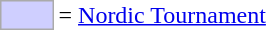<table style="background:transparent;">
<tr>
<td style="background-color:#cfcfff; border:1px solid #aaaaaa; width:2em;"></td>
<td>= <a href='#'>Nordic Tournament</a></td>
</tr>
</table>
